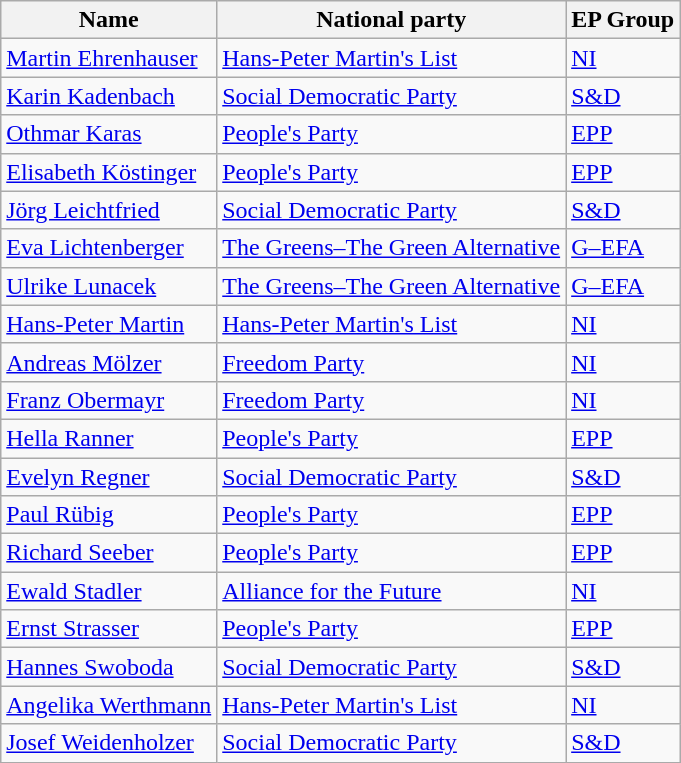<table class="sortable wikitable">
<tr>
<th>Name</th>
<th>National party</th>
<th>EP Group</th>
</tr>
<tr>
<td><a href='#'>Martin Ehrenhauser</a></td>
<td> <a href='#'>Hans-Peter Martin's List</a></td>
<td> <a href='#'>NI</a></td>
</tr>
<tr>
<td><a href='#'>Karin Kadenbach</a></td>
<td> <a href='#'>Social Democratic Party</a></td>
<td> <a href='#'>S&D</a></td>
</tr>
<tr>
<td><a href='#'>Othmar Karas</a></td>
<td> <a href='#'>People's Party</a></td>
<td> <a href='#'>EPP</a></td>
</tr>
<tr>
<td><a href='#'>Elisabeth Köstinger</a></td>
<td> <a href='#'>People's Party</a></td>
<td> <a href='#'>EPP</a></td>
</tr>
<tr>
<td><a href='#'>Jörg Leichtfried</a></td>
<td> <a href='#'>Social Democratic Party</a></td>
<td> <a href='#'>S&D</a></td>
</tr>
<tr>
<td><a href='#'>Eva Lichtenberger</a></td>
<td> <a href='#'>The Greens–The Green Alternative</a></td>
<td> <a href='#'>G–EFA</a></td>
</tr>
<tr>
<td><a href='#'>Ulrike Lunacek</a></td>
<td> <a href='#'>The Greens–The Green Alternative</a></td>
<td> <a href='#'>G–EFA</a></td>
</tr>
<tr>
<td><a href='#'>Hans-Peter Martin</a></td>
<td> <a href='#'>Hans-Peter Martin's List</a></td>
<td> <a href='#'>NI</a></td>
</tr>
<tr>
<td><a href='#'>Andreas Mölzer</a></td>
<td> <a href='#'>Freedom Party</a></td>
<td> <a href='#'>NI</a></td>
</tr>
<tr>
<td><a href='#'>Franz Obermayr</a></td>
<td> <a href='#'>Freedom Party</a></td>
<td> <a href='#'>NI</a></td>
</tr>
<tr>
<td><a href='#'>Hella Ranner</a></td>
<td> <a href='#'>People's Party</a></td>
<td> <a href='#'>EPP</a></td>
</tr>
<tr>
<td><a href='#'>Evelyn Regner</a></td>
<td> <a href='#'>Social Democratic Party</a></td>
<td> <a href='#'>S&D</a></td>
</tr>
<tr>
<td><a href='#'>Paul Rübig</a></td>
<td> <a href='#'>People's Party</a></td>
<td> <a href='#'>EPP</a></td>
</tr>
<tr>
<td><a href='#'>Richard Seeber</a></td>
<td> <a href='#'>People's Party</a></td>
<td> <a href='#'>EPP</a></td>
</tr>
<tr>
<td><a href='#'>Ewald Stadler</a></td>
<td> <a href='#'>Alliance for the Future</a></td>
<td> <a href='#'>NI</a></td>
</tr>
<tr>
<td><a href='#'>Ernst Strasser</a></td>
<td> <a href='#'>People's Party</a></td>
<td> <a href='#'>EPP</a></td>
</tr>
<tr>
<td><a href='#'>Hannes Swoboda</a></td>
<td> <a href='#'>Social Democratic Party</a></td>
<td> <a href='#'>S&D</a></td>
</tr>
<tr>
<td><a href='#'>Angelika Werthmann</a></td>
<td> <a href='#'>Hans-Peter Martin's List</a></td>
<td> <a href='#'>NI</a></td>
</tr>
<tr>
<td><a href='#'>Josef Weidenholzer</a></td>
<td> <a href='#'>Social Democratic Party</a></td>
<td> <a href='#'>S&D</a></td>
</tr>
</table>
